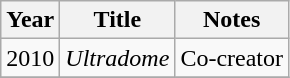<table class="wikitable sortable">
<tr>
<th>Year</th>
<th>Title</th>
<th class="unsortable">Notes</th>
</tr>
<tr>
<td>2010</td>
<td><em>Ultradome</em></td>
<td>Co-creator</td>
</tr>
<tr>
</tr>
</table>
